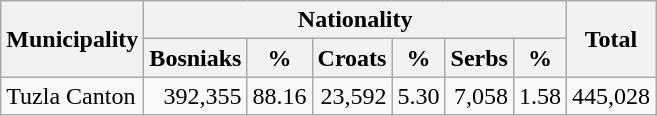<table class="wikitable" style="text-align:right;">
<tr>
<th rowspan="2">Municipality</th>
<th colspan="6">Nationality</th>
<th rowspan="2">Total</th>
</tr>
<tr>
<th>Bosniaks</th>
<th>%</th>
<th>Croats</th>
<th>%</th>
<th>Serbs</th>
<th>%</th>
</tr>
<tr>
<td style="text-align:left;">Tuzla Canton</td>
<td>392,355</td>
<td>88.16</td>
<td>23,592</td>
<td>5.30</td>
<td>7,058</td>
<td>1.58</td>
<td>445,028</td>
</tr>
</table>
